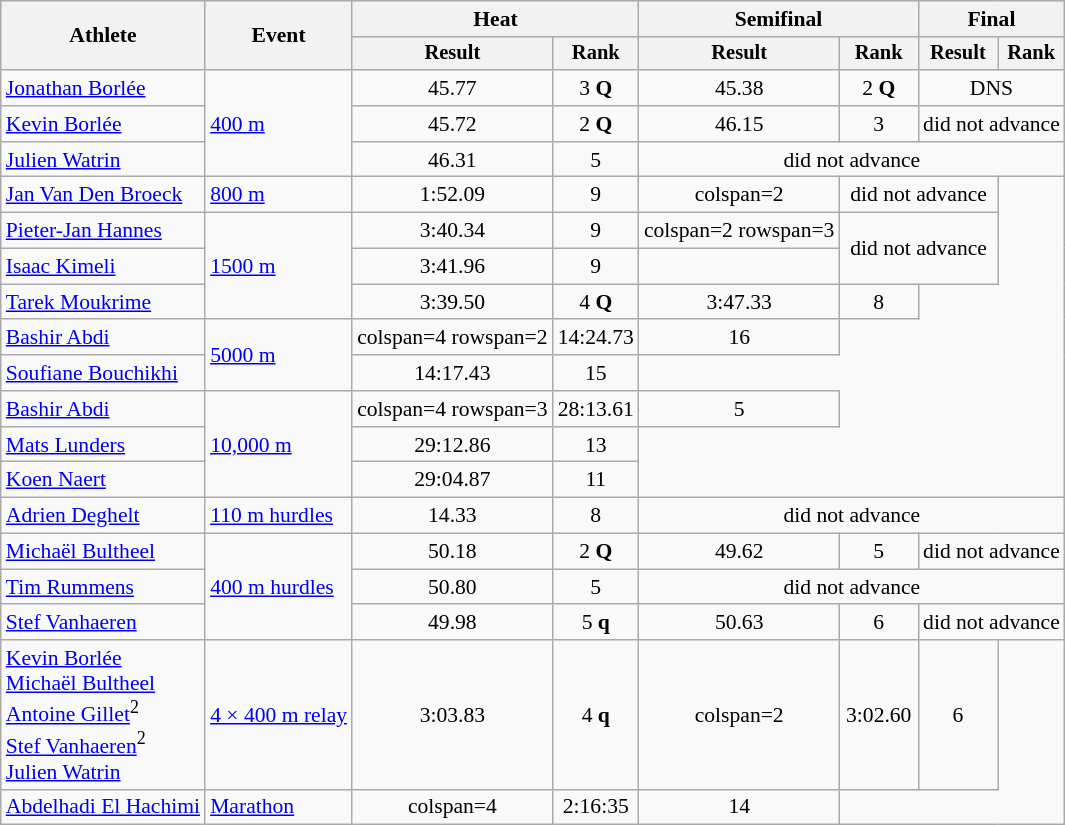<table class="wikitable" style="font-size:90%">
<tr>
<th rowspan=2>Athlete</th>
<th rowspan=2>Event</th>
<th colspan=2>Heat</th>
<th colspan=2>Semifinal</th>
<th colspan=2>Final</th>
</tr>
<tr style="font-size:95%">
<th>Result</th>
<th>Rank</th>
<th>Result</th>
<th>Rank</th>
<th>Result</th>
<th>Rank</th>
</tr>
<tr align=center>
<td align=left><a href='#'>Jonathan Borlée</a></td>
<td style="text-align:left;" rowspan=3><a href='#'>400 m</a></td>
<td>45.77</td>
<td>3 <strong>Q</strong></td>
<td>45.38</td>
<td>2 <strong>Q</strong></td>
<td colspan=2>DNS</td>
</tr>
<tr align=center>
<td align=left><a href='#'>Kevin Borlée</a></td>
<td>45.72</td>
<td>2 <strong>Q</strong></td>
<td>46.15</td>
<td>3</td>
<td colspan=2>did not advance</td>
</tr>
<tr align=center>
<td align=left><a href='#'>Julien Watrin</a></td>
<td>46.31</td>
<td>5</td>
<td colspan=4>did not advance</td>
</tr>
<tr align=center>
<td align=left><a href='#'>Jan Van Den Broeck</a></td>
<td style="text-align:left;"><a href='#'>800 m</a></td>
<td>1:52.09</td>
<td>9</td>
<td>colspan=2 </td>
<td colspan=2>did not advance</td>
</tr>
<tr align=center>
<td align=left><a href='#'>Pieter-Jan Hannes</a></td>
<td style="text-align:left;" rowspan=3><a href='#'>1500 m</a></td>
<td>3:40.34</td>
<td>9</td>
<td>colspan=2 rowspan=3</td>
<td colspan=2 rowspan=2>did not advance</td>
</tr>
<tr align=center>
<td align=left><a href='#'>Isaac Kimeli</a></td>
<td>3:41.96</td>
<td>9</td>
</tr>
<tr align=center>
<td align=left><a href='#'>Tarek Moukrime</a></td>
<td>3:39.50</td>
<td>4 <strong>Q</strong></td>
<td>3:47.33</td>
<td>8</td>
</tr>
<tr align=center>
<td align=left><a href='#'>Bashir Abdi</a></td>
<td style="text-align:left;" rowspan=2><a href='#'>5000 m</a></td>
<td>colspan=4 rowspan=2</td>
<td>14:24.73</td>
<td>16</td>
</tr>
<tr align=center>
<td align=left><a href='#'>Soufiane Bouchikhi</a></td>
<td>14:17.43</td>
<td>15</td>
</tr>
<tr align=center>
<td align=left><a href='#'>Bashir Abdi</a></td>
<td style="text-align:left;" rowspan=3><a href='#'>10,000 m</a></td>
<td>colspan=4 rowspan=3</td>
<td>28:13.61</td>
<td>5</td>
</tr>
<tr align=center>
<td align=left><a href='#'>Mats Lunders</a></td>
<td>29:12.86</td>
<td>13</td>
</tr>
<tr align=center>
<td align=left><a href='#'>Koen Naert</a></td>
<td>29:04.87</td>
<td>11</td>
</tr>
<tr align=center>
<td align=left><a href='#'>Adrien Deghelt</a></td>
<td style="text-align:left;"><a href='#'>110 m hurdles</a></td>
<td>14.33</td>
<td>8</td>
<td colspan=4>did not advance</td>
</tr>
<tr align=center>
<td align=left><a href='#'>Michaël Bultheel</a></td>
<td style="text-align:left;" rowspan=3><a href='#'>400 m hurdles</a></td>
<td>50.18</td>
<td>2 <strong>Q</strong></td>
<td>49.62</td>
<td>5</td>
<td colspan=2>did not advance</td>
</tr>
<tr align=center>
<td align=left><a href='#'>Tim Rummens</a></td>
<td>50.80</td>
<td>5</td>
<td colspan=4>did not advance</td>
</tr>
<tr align=center>
<td align=left><a href='#'>Stef Vanhaeren</a></td>
<td>49.98</td>
<td>5 <strong>q</strong></td>
<td>50.63</td>
<td>6</td>
<td colspan=2>did not advance</td>
</tr>
<tr align=center>
<td align=left><a href='#'>Kevin Borlée</a><br><a href='#'>Michaël Bultheel</a><br><a href='#'>Antoine Gillet</a><sup>2</sup><br><a href='#'>Stef Vanhaeren</a><sup>2</sup><br><a href='#'>Julien Watrin</a></td>
<td style="text-align:left;"><a href='#'>4 × 400 m relay</a></td>
<td>3:03.83</td>
<td>4 <strong>q</strong></td>
<td>colspan=2 </td>
<td>3:02.60</td>
<td>6</td>
</tr>
<tr align=center>
<td align=left><a href='#'>Abdelhadi El Hachimi</a></td>
<td style="text-align:left;"><a href='#'>Marathon</a></td>
<td>colspan=4 </td>
<td>2:16:35</td>
<td>14</td>
</tr>
</table>
